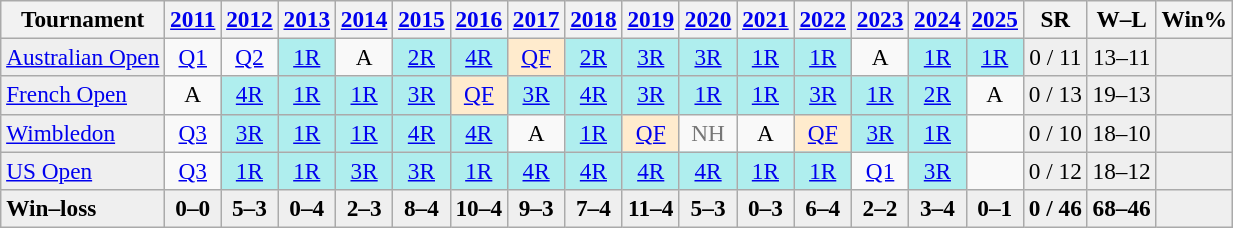<table class=wikitable style=text-align:center;font-size:97%>
<tr>
<th>Tournament</th>
<th><a href='#'>2011</a></th>
<th><a href='#'>2012</a></th>
<th><a href='#'>2013</a></th>
<th><a href='#'>2014</a></th>
<th><a href='#'>2015</a></th>
<th><a href='#'>2016</a></th>
<th><a href='#'>2017</a></th>
<th><a href='#'>2018</a></th>
<th><a href='#'>2019</a></th>
<th><a href='#'>2020</a></th>
<th><a href='#'>2021</a></th>
<th><a href='#'>2022</a></th>
<th><a href='#'>2023</a></th>
<th><a href='#'>2024</a></th>
<th><a href='#'>2025</a></th>
<th>SR</th>
<th>W–L</th>
<th>Win%</th>
</tr>
<tr>
<td bgcolor=efefef align=left><a href='#'>Australian Open</a></td>
<td><a href='#'>Q1</a></td>
<td><a href='#'>Q2</a></td>
<td bgcolor=afeeee><a href='#'>1R</a></td>
<td>A</td>
<td bgcolor=afeeee><a href='#'>2R</a></td>
<td bgcolor=afeeee><a href='#'>4R</a></td>
<td bgcolor=ffebcd><a href='#'>QF</a></td>
<td bgcolor=afeeee><a href='#'>2R</a></td>
<td bgcolor=afeeee><a href='#'>3R</a></td>
<td bgcolor=afeeee><a href='#'>3R</a></td>
<td bgcolor=afeeee><a href='#'>1R</a></td>
<td bgcolor=afeeee><a href='#'>1R</a></td>
<td>A</td>
<td bgcolor=afeeee><a href='#'>1R</a></td>
<td bgcolor=afeeee><a href='#'>1R</a></td>
<td bgcolor="efefef">0 / 11</td>
<td bgcolor=efefef>13–11</td>
<td bgcolor=efefef></td>
</tr>
<tr>
<td bgcolor=efefef align=left><a href='#'>French Open</a></td>
<td>A</td>
<td bgcolor=afeeee><a href='#'>4R</a></td>
<td bgcolor=afeeee><a href='#'>1R</a></td>
<td bgcolor=afeeee><a href='#'>1R</a></td>
<td bgcolor=afeeee><a href='#'>3R</a></td>
<td bgcolor=ffebcd><a href='#'>QF</a></td>
<td bgcolor=afeeee><a href='#'>3R</a></td>
<td bgcolor=afeeee><a href='#'>4R</a></td>
<td bgcolor=afeeee><a href='#'>3R</a></td>
<td bgcolor=afeeee><a href='#'>1R</a></td>
<td bgcolor=afeeee><a href='#'>1R</a></td>
<td bgcolor=afeeee><a href='#'>3R</a></td>
<td bgcolor=afeeee><a href='#'>1R</a></td>
<td bgcolor=afeeee><a href='#'>2R</a></td>
<td>A</td>
<td bgcolor="efefef">0 / 13</td>
<td bgcolor=efefef>19–13</td>
<td bgcolor=efefef></td>
</tr>
<tr>
<td bgcolor=efefef align=left><a href='#'>Wimbledon</a></td>
<td><a href='#'>Q3</a></td>
<td bgcolor=afeeee><a href='#'>3R</a></td>
<td bgcolor=afeeee><a href='#'>1R</a></td>
<td bgcolor=afeeee><a href='#'>1R</a></td>
<td bgcolor=afeeee><a href='#'>4R</a></td>
<td bgcolor=afeeee><a href='#'>4R</a></td>
<td>A</td>
<td bgcolor=afeeee><a href='#'>1R</a></td>
<td bgcolor=ffebcd><a href='#'>QF</a></td>
<td style=color:#767676>NH</td>
<td>A</td>
<td bgcolor=ffebcd><a href='#'>QF</a></td>
<td bgcolor=afeeee><a href='#'>3R</a></td>
<td bgcolor=afeeee><a href='#'>1R</a></td>
<td></td>
<td bgcolor="efefef">0 / 10</td>
<td bgcolor=efefef>18–10</td>
<td bgcolor=efefef></td>
</tr>
<tr>
<td bgcolor=efefef align=left><a href='#'>US Open</a></td>
<td><a href='#'>Q3</a></td>
<td bgcolor=afeeee><a href='#'>1R</a></td>
<td bgcolor=afeeee><a href='#'>1R</a></td>
<td bgcolor=afeeee><a href='#'>3R</a></td>
<td bgcolor=afeeee><a href='#'>3R</a></td>
<td bgcolor=afeeee><a href='#'>1R</a></td>
<td bgcolor=afeeee><a href='#'>4R</a></td>
<td bgcolor=afeeee><a href='#'>4R</a></td>
<td bgcolor=afeeee><a href='#'>4R</a></td>
<td bgcolor=afeeee><a href='#'>4R</a></td>
<td bgcolor=afeeee><a href='#'>1R</a></td>
<td bgcolor=afeeee><a href='#'>1R</a></td>
<td><a href='#'>Q1</a></td>
<td bgcolor=afeeee><a href='#'>3R</a></td>
<td></td>
<td bgcolor="efefef">0 / 12</td>
<td bgcolor=efefef>18–12</td>
<td bgcolor=efefef></td>
</tr>
<tr style=background:#efefef;font-weight:bold>
<td style=text-align:left>Win–loss</td>
<td>0–0</td>
<td>5–3</td>
<td>0–4</td>
<td>2–3</td>
<td>8–4</td>
<td>10–4</td>
<td>9–3</td>
<td>7–4</td>
<td>11–4</td>
<td>5–3</td>
<td>0–3</td>
<td>6–4</td>
<td>2–2</td>
<td>3–4</td>
<td>0–1</td>
<td>0 / 46</td>
<td>68–46</td>
<td></td>
</tr>
</table>
